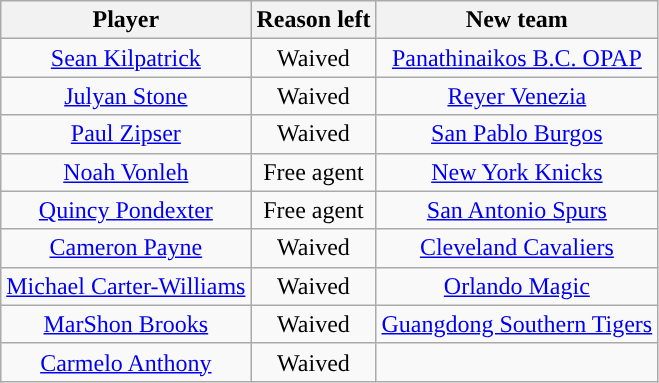<table class="wikitable sortable sortable" style="text-align: center">
<tr>
<th>Player</th>
<th>Reason left</th>
<th>New team</th>
</tr>
<tr>
<td><a href='#'>Sean Kilpatrick</a></td>
<td>Waived</td>
<td> <a href='#'>Panathinaikos B.C. OPAP</a></td>
</tr>
<tr>
<td><a href='#'>Julyan Stone</a></td>
<td>Waived</td>
<td> <a href='#'>Reyer Venezia</a></td>
</tr>
<tr>
<td><a href='#'>Paul Zipser</a></td>
<td>Waived</td>
<td> <a href='#'>San Pablo Burgos</a></td>
</tr>
<tr>
<td><a href='#'>Noah Vonleh</a></td>
<td>Free agent</td>
<td><a href='#'>New York Knicks</a></td>
</tr>
<tr>
<td><a href='#'>Quincy Pondexter</a></td>
<td>Free agent</td>
<td><a href='#'>San Antonio Spurs</a></td>
</tr>
<tr>
<td><a href='#'>Cameron Payne</a></td>
<td>Waived</td>
<td><a href='#'>Cleveland Cavaliers</a></td>
</tr>
<tr>
<td><a href='#'>Michael Carter-Williams</a></td>
<td>Waived</td>
<td><a href='#'>Orlando Magic</a></td>
</tr>
<tr>
<td><a href='#'>MarShon Brooks</a></td>
<td>Waived</td>
<td> <a href='#'>Guangdong Southern Tigers</a></td>
</tr>
<tr>
<td><a href='#'>Carmelo Anthony</a></td>
<td>Waived</td>
<td></td>
</tr>
</table>
